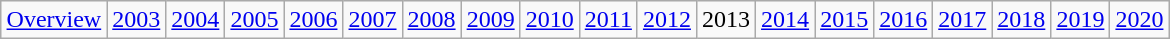<table class="wikitable" style="margin: 1em auto;">
<tr --->
<td><a href='#'>Overview</a></td>
<td><a href='#'>2003</a></td>
<td><a href='#'>2004</a></td>
<td><a href='#'>2005</a></td>
<td><a href='#'>2006</a></td>
<td><a href='#'>2007</a></td>
<td><a href='#'>2008</a></td>
<td><a href='#'>2009</a></td>
<td><a href='#'>2010</a></td>
<td><a href='#'>2011</a></td>
<td><a href='#'>2012</a></td>
<td>2013</td>
<td><a href='#'>2014</a></td>
<td><a href='#'>2015</a></td>
<td><a href='#'>2016</a></td>
<td><a href='#'>2017</a></td>
<td><a href='#'>2018</a></td>
<td><a href='#'>2019</a></td>
<td><a href='#'>2020</a></td>
</tr>
</table>
